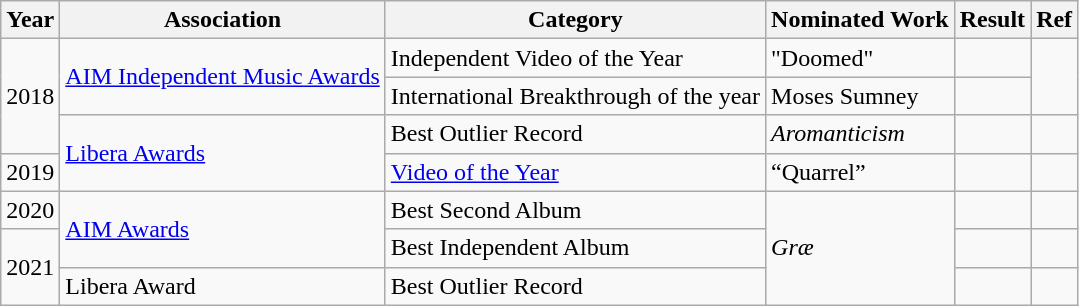<table class= " wikitable">
<tr>
<th>Year</th>
<th>Association</th>
<th>Category</th>
<th>Nominated Work</th>
<th>Result</th>
<th>Ref</th>
</tr>
<tr>
<td rowspan="3">2018</td>
<td rowspan="2"><a href='#'>AIM Independent Music Awards</a></td>
<td>Independent Video of the Year</td>
<td>"Doomed"</td>
<td></td>
<td rowspan="2"></td>
</tr>
<tr>
<td>International Breakthrough of the year</td>
<td>Moses Sumney</td>
<td></td>
</tr>
<tr>
<td rowspan="2"><a href='#'>Libera Awards</a></td>
<td>Best Outlier Record</td>
<td><em>Aromanticism</em></td>
<td></td>
<td></td>
</tr>
<tr>
<td>2019</td>
<td><a href='#'>Video of the Year</a></td>
<td>“Quarrel”</td>
<td></td>
<td></td>
</tr>
<tr>
<td>2020</td>
<td rowspan="2"><a href='#'>AIM Awards</a></td>
<td>Best Second Album</td>
<td rowspan="3"><em>Græ</em></td>
<td></td>
<td></td>
</tr>
<tr>
<td rowspan="2">2021</td>
<td>Best Independent Album</td>
<td></td>
<td></td>
</tr>
<tr>
<td>Libera Award</td>
<td>Best Outlier Record</td>
<td></td>
<td></td>
</tr>
</table>
